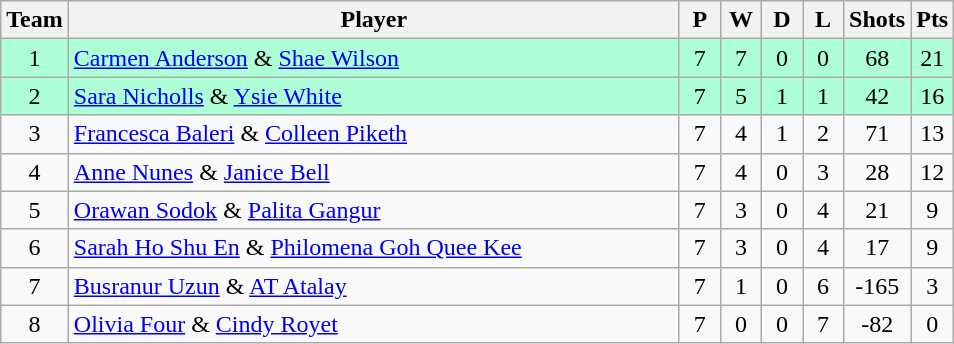<table class="wikitable" style="font-size: 100%">
<tr>
<th width=20>Team</th>
<th width=400>Player</th>
<th width=20>P</th>
<th width=20>W</th>
<th width=20>D</th>
<th width=20>L</th>
<th width=20>Shots</th>
<th width=20>Pts</th>
</tr>
<tr align=center  style="background: #ADFFD6;">
<td>1</td>
<td align="left"> <a href='#'>Carmen Anderson</a> & <a href='#'>Shae Wilson</a></td>
<td>7</td>
<td>7</td>
<td>0</td>
<td>0</td>
<td>68</td>
<td>21</td>
</tr>
<tr align=center  style="background: #ADFFD6;">
<td>2</td>
<td align="left"> <a href='#'>Sara Nicholls</a> & <a href='#'>Ysie White</a></td>
<td>7</td>
<td>5</td>
<td>1</td>
<td>1</td>
<td>42</td>
<td>16</td>
</tr>
<tr align=center>
<td>3</td>
<td align="left"> <a href='#'>Francesca Baleri</a> & <a href='#'>Colleen Piketh</a></td>
<td>7</td>
<td>4</td>
<td>1</td>
<td>2</td>
<td>71</td>
<td>13</td>
</tr>
<tr align=center>
<td>4</td>
<td align="left"> <a href='#'>Anne Nunes</a> & <a href='#'>Janice Bell</a></td>
<td>7</td>
<td>4</td>
<td>0</td>
<td>3</td>
<td>28</td>
<td>12</td>
</tr>
<tr align=center>
<td>5</td>
<td align="left"> <a href='#'>Orawan Sodok</a> & <a href='#'>Palita Gangur</a></td>
<td>7</td>
<td>3</td>
<td>0</td>
<td>4</td>
<td>21</td>
<td>9</td>
</tr>
<tr align=center>
<td>6</td>
<td align="left"> <a href='#'>Sarah Ho Shu En</a> & <a href='#'>Philomena Goh Quee Kee</a></td>
<td>7</td>
<td>3</td>
<td>0</td>
<td>4</td>
<td>17</td>
<td>9</td>
</tr>
<tr align=center>
<td>7</td>
<td align="left"> <a href='#'>Busranur Uzun</a> & <a href='#'>AT Atalay</a></td>
<td>7</td>
<td>1</td>
<td>0</td>
<td>6</td>
<td>-165</td>
<td>3</td>
</tr>
<tr align=center>
<td>8</td>
<td align="left"> <a href='#'>Olivia Four</a> & <a href='#'>Cindy Royet</a></td>
<td>7</td>
<td>0</td>
<td>0</td>
<td>7</td>
<td>-82</td>
<td>0</td>
</tr>
</table>
